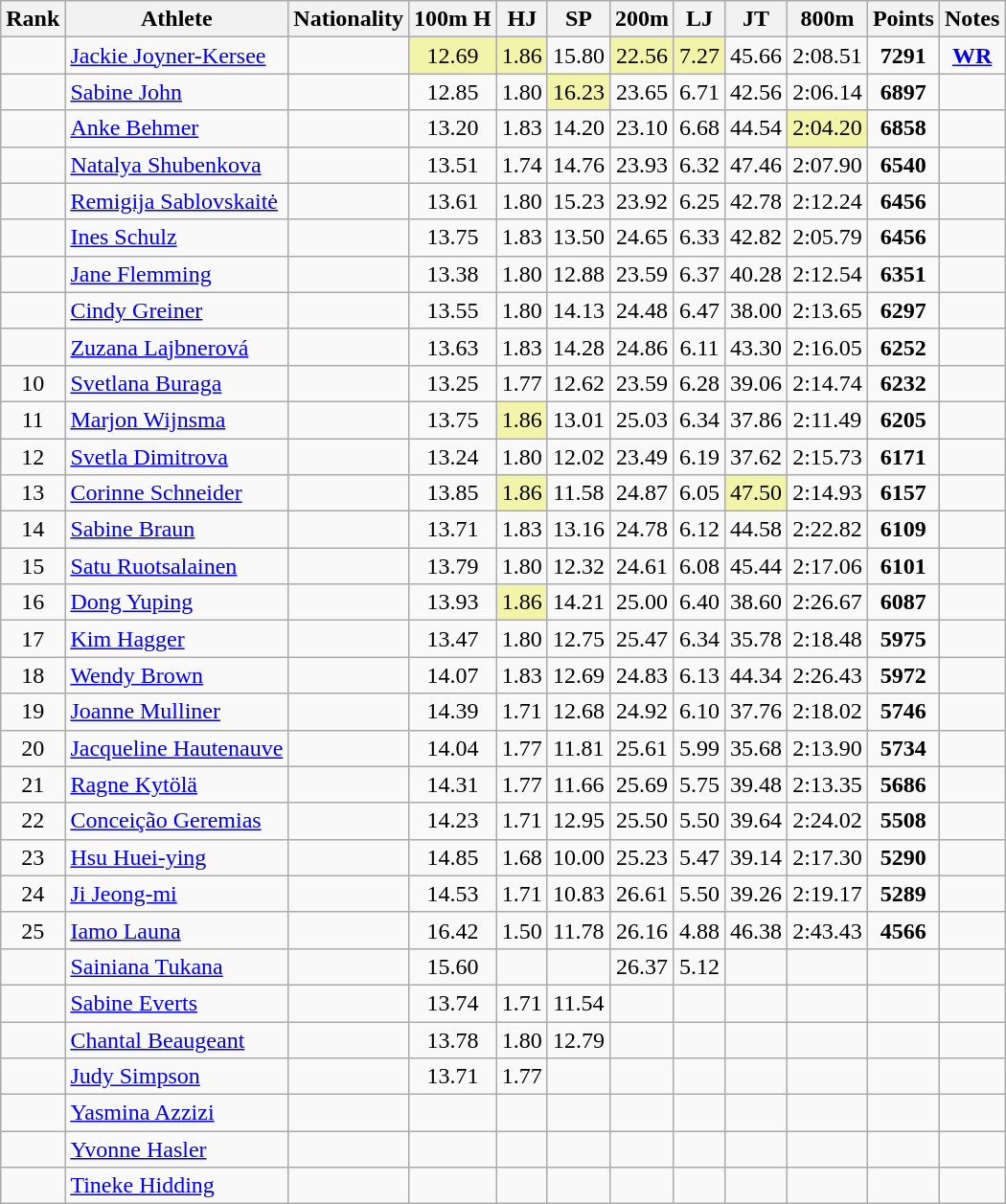<table class="wikitable sortable" style=" text-align:center;">
<tr>
<th>Rank</th>
<th>Athlete</th>
<th>Nationality</th>
<th>100m H</th>
<th>HJ</th>
<th>SP</th>
<th>200m</th>
<th>LJ</th>
<th>JT</th>
<th>800m</th>
<th>Points</th>
<th>Notes</th>
</tr>
<tr>
<td></td>
<td align=left><a href='#'>Jackie Joyner-Kersee</a></td>
<td align=left></td>
<td bgcolor=#F2F5A9>12.69</td>
<td bgcolor=#F2F5A9>1.86</td>
<td>15.80</td>
<td bgcolor=#F2F5A9>22.56</td>
<td bgcolor=#F2F5A9>7.27</td>
<td>45.66</td>
<td>2:08.51</td>
<td><strong>7291</strong></td>
<td><strong><a href='#'>WR</a></strong></td>
</tr>
<tr>
<td></td>
<td align=left><a href='#'>Sabine John</a></td>
<td align=left></td>
<td>12.85</td>
<td>1.80</td>
<td bgcolor=#F2F5A9>16.23</td>
<td>23.65</td>
<td>6.71</td>
<td>42.56</td>
<td>2:06.14</td>
<td><strong>6897</strong></td>
<td></td>
</tr>
<tr>
<td></td>
<td align=left><a href='#'>Anke Behmer</a></td>
<td align=left></td>
<td>13.20</td>
<td>1.83</td>
<td>14.20</td>
<td>23.10</td>
<td>6.68</td>
<td>44.54</td>
<td bgcolor=#F2F5A9>2:04.20</td>
<td><strong>6858</strong></td>
<td></td>
</tr>
<tr>
<td></td>
<td align=left><a href='#'>Natalya Shubenkova</a></td>
<td align=left></td>
<td>13.51</td>
<td>1.74</td>
<td>14.76</td>
<td>23.93</td>
<td>6.32</td>
<td>47.46</td>
<td>2:07.90</td>
<td><strong>6540</strong></td>
<td></td>
</tr>
<tr>
<td></td>
<td align=left><a href='#'>Remigija Sablovskaitė</a></td>
<td align=left></td>
<td>13.61</td>
<td>1.80</td>
<td>15.23</td>
<td>23.92</td>
<td>6.25</td>
<td>42.78</td>
<td>2:12.24</td>
<td><strong>6456</strong></td>
<td></td>
</tr>
<tr>
<td></td>
<td align=left><a href='#'>Ines Schulz</a></td>
<td align=left></td>
<td>13.75</td>
<td>1.83</td>
<td>13.50</td>
<td>24.65</td>
<td>6.33</td>
<td>42.82</td>
<td>2:05.79</td>
<td><strong>6456</strong></td>
<td></td>
</tr>
<tr>
<td></td>
<td align=left><a href='#'>Jane Flemming</a></td>
<td align=left></td>
<td>13.38</td>
<td>1.80</td>
<td>12.88</td>
<td>23.59</td>
<td>6.37</td>
<td>40.28</td>
<td>2:12.54</td>
<td><strong>6351</strong></td>
<td></td>
</tr>
<tr>
<td></td>
<td align=left><a href='#'>Cindy Greiner</a></td>
<td align=left></td>
<td>13.55</td>
<td>1.80</td>
<td>14.13</td>
<td>24.48</td>
<td>6.47</td>
<td>38.00</td>
<td>2:13.65</td>
<td><strong>6297</strong></td>
<td></td>
</tr>
<tr>
<td></td>
<td align=left><a href='#'>Zuzana Lajbnerová</a></td>
<td align=left></td>
<td>13.63</td>
<td>1.83</td>
<td>14.28</td>
<td>24.86</td>
<td>6.11</td>
<td>43.30</td>
<td>2:16.05</td>
<td><strong>6252</strong></td>
<td></td>
</tr>
<tr>
<td>10</td>
<td align=left><a href='#'>Svetlana Buraga</a></td>
<td align=left></td>
<td>13.25</td>
<td>1.77</td>
<td>12.62</td>
<td>23.59</td>
<td>6.28</td>
<td>39.06</td>
<td>2:14.74</td>
<td><strong>6232</strong></td>
<td></td>
</tr>
<tr>
<td>11</td>
<td align=left><a href='#'>Marjon Wijnsma</a></td>
<td align=left></td>
<td>13.75</td>
<td bgcolor=#F2F5A9>1.86</td>
<td>13.01</td>
<td>25.03</td>
<td>6.34</td>
<td>37.86</td>
<td>2:11.49</td>
<td><strong>6205</strong></td>
<td></td>
</tr>
<tr>
<td>12</td>
<td align=left><a href='#'>Svetla Dimitrova</a></td>
<td align=left></td>
<td>13.24</td>
<td>1.80</td>
<td>12.02</td>
<td>23.49</td>
<td>6.19</td>
<td>37.62</td>
<td>2:15.73</td>
<td><strong>6171</strong></td>
<td></td>
</tr>
<tr>
<td>13</td>
<td align=left><a href='#'>Corinne Schneider</a></td>
<td align=left></td>
<td>13.85</td>
<td bgcolor=#F2F5A9>1.86</td>
<td>11.58</td>
<td>24.87</td>
<td>6.05</td>
<td bgcolor=#F2F5A9>47.50</td>
<td>2:14.93</td>
<td><strong>6157</strong></td>
<td></td>
</tr>
<tr>
<td>14</td>
<td align=left><a href='#'>Sabine Braun</a></td>
<td align=left></td>
<td>13.71</td>
<td>1.83</td>
<td>13.16</td>
<td>24.78</td>
<td>6.12</td>
<td>44.58</td>
<td>2:22.82</td>
<td><strong>6109</strong></td>
<td></td>
</tr>
<tr>
<td>15</td>
<td align=left><a href='#'>Satu Ruotsalainen</a></td>
<td align=left></td>
<td>13.79</td>
<td>1.80</td>
<td>12.32</td>
<td>24.61</td>
<td>6.08</td>
<td>45.44</td>
<td>2:17.06</td>
<td><strong>6101</strong></td>
<td></td>
</tr>
<tr>
<td>16</td>
<td align=left><a href='#'>Dong Yuping</a></td>
<td align=left></td>
<td>13.93</td>
<td bgcolor=#F2F5A9>1.86</td>
<td>14.21</td>
<td>25.00</td>
<td>6.40</td>
<td>38.60</td>
<td>2:26.67</td>
<td><strong>6087</strong></td>
<td></td>
</tr>
<tr>
<td>17</td>
<td align=left><a href='#'>Kim Hagger</a></td>
<td align=left></td>
<td>13.47</td>
<td>1.80</td>
<td>12.75</td>
<td>25.47</td>
<td>6.34</td>
<td>35.78</td>
<td>2:18.48</td>
<td><strong>5975</strong></td>
<td></td>
</tr>
<tr>
<td>18</td>
<td align=left><a href='#'>Wendy Brown</a></td>
<td align=left></td>
<td>14.07</td>
<td>1.83</td>
<td>12.69</td>
<td>24.83</td>
<td>6.13</td>
<td>44.34</td>
<td>2:26.43</td>
<td><strong>5972</strong></td>
<td></td>
</tr>
<tr>
<td>19</td>
<td align=left><a href='#'>Joanne Mulliner</a></td>
<td align=left></td>
<td>14.39</td>
<td>1.71</td>
<td>12.68</td>
<td>24.92</td>
<td>6.10</td>
<td>37.76</td>
<td>2:18.02</td>
<td><strong>5746</strong></td>
<td></td>
</tr>
<tr>
<td>20</td>
<td align=left><a href='#'>Jacqueline Hautenauve</a></td>
<td align=left></td>
<td>14.04</td>
<td>1.77</td>
<td>11.81</td>
<td>25.61</td>
<td>5.99</td>
<td>35.68</td>
<td>2:13.90</td>
<td><strong>5734</strong></td>
<td></td>
</tr>
<tr>
<td>21</td>
<td align=left><a href='#'>Ragne Kytölä</a></td>
<td align=left></td>
<td>14.31</td>
<td>1.77</td>
<td>11.66</td>
<td>25.69</td>
<td>5.75</td>
<td>39.48</td>
<td>2:13.35</td>
<td><strong>5686</strong></td>
<td></td>
</tr>
<tr>
<td>22</td>
<td align=left><a href='#'>Conceição Geremias</a></td>
<td align=left></td>
<td>14.23</td>
<td>1.71</td>
<td>12.95</td>
<td>25.50</td>
<td>5.50</td>
<td>39.64</td>
<td>2:24.02</td>
<td><strong>5508</strong></td>
<td></td>
</tr>
<tr>
<td>23</td>
<td align=left><a href='#'>Hsu Huei-ying</a></td>
<td align=left></td>
<td>14.85</td>
<td>1.68</td>
<td>10.00</td>
<td>25.23</td>
<td>5.47</td>
<td>39.14</td>
<td>2:17.30</td>
<td><strong>5290</strong></td>
<td></td>
</tr>
<tr>
<td>24</td>
<td align=left><a href='#'>Ji Jeong-mi</a></td>
<td align=left></td>
<td>14.53</td>
<td>1.71</td>
<td>10.83</td>
<td>26.61</td>
<td>5.50</td>
<td>39.26</td>
<td>2:19.17</td>
<td><strong>5289</strong></td>
<td></td>
</tr>
<tr>
<td>25</td>
<td align=left><a href='#'>Iamo Launa</a></td>
<td align=left></td>
<td>16.42</td>
<td>1.50</td>
<td>11.78</td>
<td>26.16</td>
<td>4.88</td>
<td>46.38</td>
<td>2:43.43</td>
<td><strong>4566</strong></td>
<td></td>
</tr>
<tr>
<td></td>
<td align=left><a href='#'>Sainiana Tukana</a></td>
<td align=left></td>
<td>15.60</td>
<td></td>
<td></td>
<td>26.37</td>
<td>5.12</td>
<td></td>
<td></td>
<td><strong></strong></td>
<td></td>
</tr>
<tr>
<td></td>
<td align=left><a href='#'>Sabine Everts</a></td>
<td align=left></td>
<td>13.74</td>
<td>1.71</td>
<td>11.54</td>
<td></td>
<td></td>
<td></td>
<td></td>
<td><strong></strong></td>
<td></td>
</tr>
<tr>
<td></td>
<td align=left><a href='#'>Chantal Beaugeant</a></td>
<td align=left></td>
<td>13.78</td>
<td>1.80</td>
<td>12.79</td>
<td></td>
<td></td>
<td></td>
<td></td>
<td><strong></strong></td>
<td></td>
</tr>
<tr>
<td></td>
<td align=left><a href='#'>Judy Simpson</a></td>
<td align=left></td>
<td>13.71</td>
<td>1.77</td>
<td></td>
<td></td>
<td></td>
<td></td>
<td></td>
<td><strong></strong></td>
<td></td>
</tr>
<tr>
<td></td>
<td align=left><a href='#'>Yasmina Azzizi</a></td>
<td align=left></td>
<td></td>
<td></td>
<td></td>
<td></td>
<td></td>
<td></td>
<td></td>
<td><strong></strong></td>
<td></td>
</tr>
<tr>
<td></td>
<td align=left><a href='#'>Yvonne Hasler</a></td>
<td align=left></td>
<td></td>
<td></td>
<td></td>
<td></td>
<td></td>
<td></td>
<td></td>
<td><strong></strong></td>
<td></td>
</tr>
<tr>
<td></td>
<td align=left><a href='#'>Tineke Hidding</a></td>
<td align=left></td>
<td></td>
<td></td>
<td></td>
<td></td>
<td></td>
<td></td>
<td></td>
<td><strong></strong></td>
<td></td>
</tr>
</table>
